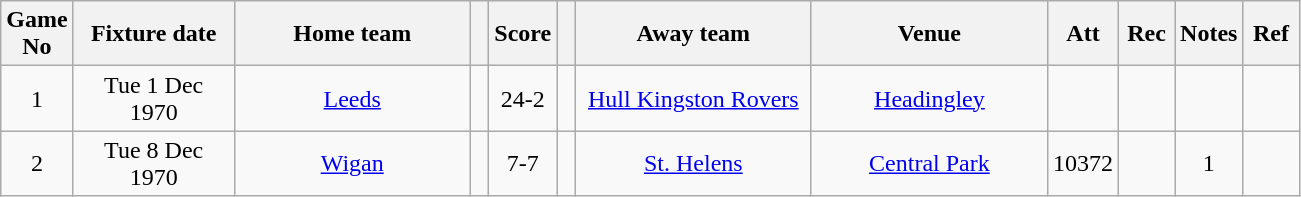<table class="wikitable" style="text-align:center;">
<tr>
<th width=20 abbr="No">Game No</th>
<th width=100 abbr="Date">Fixture date</th>
<th width=150 abbr="Home team">Home team</th>
<th width=5 abbr="space"></th>
<th width=20 abbr="Score">Score</th>
<th width=5 abbr="space"></th>
<th width=150 abbr="Away team">Away team</th>
<th width=150 abbr="Venue">Venue</th>
<th width=30 abbr="Att">Att</th>
<th width=30 abbr="Rec">Rec</th>
<th width=20 abbr="Notes">Notes</th>
<th width=30 abbr="Ref">Ref</th>
</tr>
<tr>
<td>1</td>
<td>Tue 1 Dec 1970</td>
<td><a href='#'>Leeds</a></td>
<td></td>
<td>24-2</td>
<td></td>
<td><a href='#'>Hull Kingston Rovers</a></td>
<td><a href='#'>Headingley</a></td>
<td></td>
<td></td>
<td></td>
<td></td>
</tr>
<tr>
<td>2</td>
<td>Tue 8 Dec 1970</td>
<td><a href='#'>Wigan</a></td>
<td></td>
<td>7-7</td>
<td></td>
<td><a href='#'>St. Helens</a></td>
<td><a href='#'>Central Park</a></td>
<td>10372</td>
<td></td>
<td>1</td>
<td></td>
</tr>
</table>
